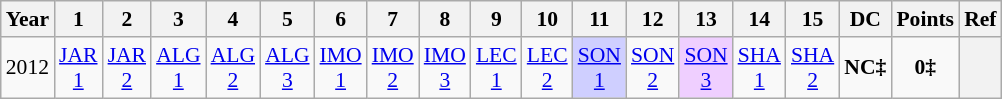<table class="wikitable" style="text-align:center; font-size:90%">
<tr>
<th>Year</th>
<th>1</th>
<th>2</th>
<th>3</th>
<th>4</th>
<th>5</th>
<th>6</th>
<th>7</th>
<th>8</th>
<th>9</th>
<th>10</th>
<th>11</th>
<th>12</th>
<th>13</th>
<th>14</th>
<th>15</th>
<th>DC</th>
<th>Points</th>
<th>Ref</th>
</tr>
<tr>
<td>2012</td>
<td><a href='#'>JAR<br>1</a></td>
<td><a href='#'>JAR<br>2</a></td>
<td><a href='#'>ALG<br>1</a></td>
<td><a href='#'>ALG<br>2</a></td>
<td><a href='#'>ALG<br>3</a></td>
<td><a href='#'>IMO<br>1</a></td>
<td><a href='#'>IMO<br>2</a></td>
<td><a href='#'>IMO<br>3</a></td>
<td><a href='#'>LEC<br>1</a></td>
<td><a href='#'>LEC<br>2</a></td>
<td style="background:#CFCFFF;"><a href='#'>SON<br>1</a><br></td>
<td><a href='#'>SON<br>2</a></td>
<td style="background:#EFCFFF;"><a href='#'>SON<br>3</a><br></td>
<td><a href='#'>SHA<br>1</a></td>
<td><a href='#'>SHA<br>2</a></td>
<td><strong>NC‡</strong></td>
<td><strong>0‡</strong></td>
<th></th>
</tr>
</table>
